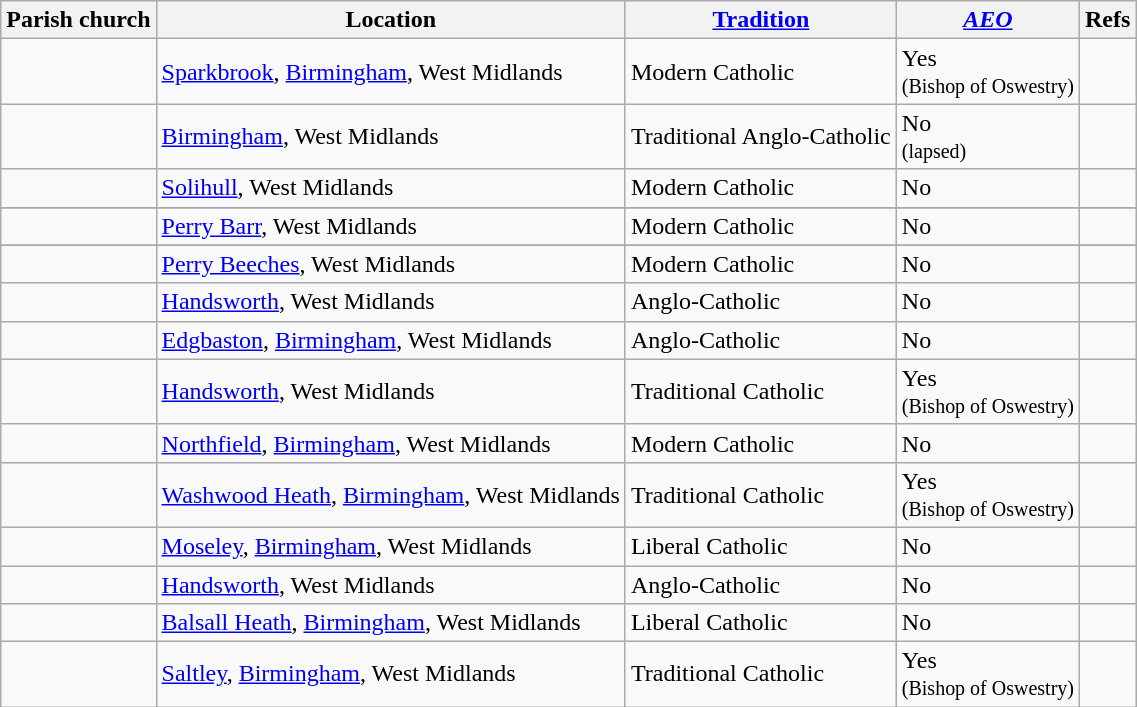<table class="wikitable sortable">
<tr>
<th>Parish church</th>
<th>Location</th>
<th><a href='#'>Tradition</a></th>
<th><em><a href='#'>AEO</a></em></th>
<th>Refs</th>
</tr>
<tr>
<td></td>
<td><a href='#'>Sparkbrook</a>, <a href='#'>Birmingham</a>, West Midlands</td>
<td>Modern Catholic</td>
<td>Yes <br> <small>(Bishop of Oswestry)</small></td>
<td></td>
</tr>
<tr>
<td></td>
<td><a href='#'>Birmingham</a>, West Midlands</td>
<td>Traditional Anglo-Catholic</td>
<td>No <br> <small>(lapsed)</small></td>
<td></td>
</tr>
<tr>
<td></td>
<td><a href='#'>Solihull</a>, West Midlands</td>
<td>Modern Catholic</td>
<td>No</td>
<td></td>
</tr>
<tr>
</tr>
<tr>
<td></td>
<td><a href='#'>Perry Barr</a>, West Midlands</td>
<td>Modern Catholic</td>
<td>No</td>
<td></td>
</tr>
<tr>
</tr>
<tr>
<td></td>
<td><a href='#'>Perry Beeches</a>, West Midlands</td>
<td>Modern Catholic</td>
<td>No</td>
<td></td>
</tr>
<tr>
<td></td>
<td><a href='#'>Handsworth</a>, West Midlands</td>
<td>Anglo-Catholic</td>
<td>No</td>
<td></td>
</tr>
<tr>
<td></td>
<td><a href='#'>Edgbaston</a>, <a href='#'>Birmingham</a>, West Midlands</td>
<td>Anglo-Catholic</td>
<td>No</td>
<td></td>
</tr>
<tr>
<td></td>
<td><a href='#'>Handsworth</a>, West Midlands</td>
<td>Traditional Catholic</td>
<td>Yes <br> <small>(Bishop of Oswestry)</small></td>
<td></td>
</tr>
<tr>
<td></td>
<td><a href='#'>Northfield</a>, <a href='#'>Birmingham</a>, West Midlands</td>
<td>Modern Catholic</td>
<td>No</td>
<td></td>
</tr>
<tr>
<td></td>
<td><a href='#'>Washwood Heath</a>, <a href='#'>Birmingham</a>, West Midlands</td>
<td>Traditional Catholic</td>
<td>Yes <br> <small>(Bishop of Oswestry)</small></td>
<td></td>
</tr>
<tr>
<td></td>
<td><a href='#'>Moseley</a>, <a href='#'>Birmingham</a>, West Midlands</td>
<td>Liberal Catholic</td>
<td>No</td>
<td></td>
</tr>
<tr>
<td></td>
<td><a href='#'>Handsworth</a>, West Midlands</td>
<td>Anglo-Catholic</td>
<td>No</td>
<td></td>
</tr>
<tr>
<td></td>
<td><a href='#'>Balsall Heath</a>, <a href='#'>Birmingham</a>, West Midlands</td>
<td>Liberal Catholic</td>
<td>No</td>
<td></td>
</tr>
<tr>
<td></td>
<td><a href='#'>Saltley</a>, <a href='#'>Birmingham</a>, West Midlands</td>
<td>Traditional Catholic</td>
<td>Yes <br> <small>(Bishop of Oswestry)</small></td>
<td></td>
</tr>
</table>
